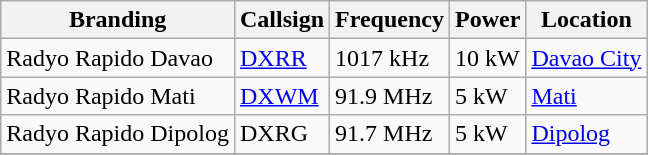<table class="wikitable">
<tr>
<th>Branding</th>
<th>Callsign</th>
<th>Frequency</th>
<th>Power</th>
<th>Location</th>
</tr>
<tr>
<td>Radyo Rapido Davao</td>
<td><a href='#'>DXRR</a></td>
<td>1017 kHz</td>
<td>10 kW</td>
<td><a href='#'>Davao City</a></td>
</tr>
<tr>
<td>Radyo Rapido Mati</td>
<td><a href='#'>DXWM</a></td>
<td>91.9 MHz</td>
<td>5 kW</td>
<td><a href='#'>Mati</a></td>
</tr>
<tr>
<td>Radyo Rapido Dipolog</td>
<td>DXRG</td>
<td>91.7 MHz</td>
<td>5 kW</td>
<td><a href='#'>Dipolog</a></td>
</tr>
<tr>
</tr>
</table>
